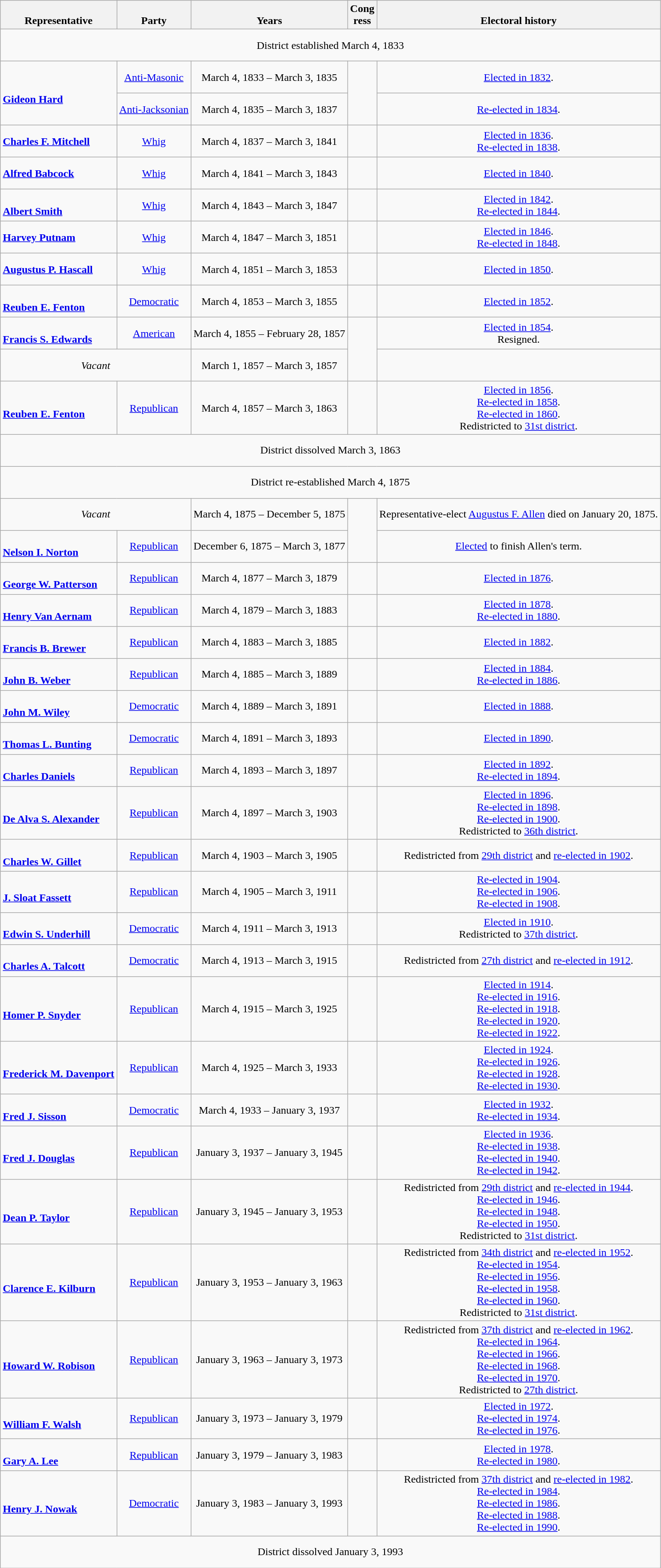<table class=wikitable style="text-align: center">
<tr valign=bottom>
<th>Representative</th>
<th>Party</th>
<th>Years</th>
<th>Cong<br>ress</th>
<th>Electoral history</th>
</tr>
<tr style="height:3em">
<td colspan=5>District established March 4, 1833</td>
</tr>
<tr style="height:3em">
<td align=left rowspan=2 nowrap><br><strong><a href='#'>Gideon Hard</a></strong><br></td>
<td><a href='#'>Anti-Masonic</a></td>
<td>March 4, 1833 – March 3, 1835</td>
<td rowspan=2></td>
<td><a href='#'>Elected in 1832</a>.</td>
</tr>
<tr style="height:3em">
<td><a href='#'>Anti-Jacksonian</a></td>
<td>March 4, 1835 – March 3, 1837</td>
<td><a href='#'>Re-elected in 1834</a>.<br></td>
</tr>
<tr style="height:3em">
<td align=left nowrap><strong><a href='#'>Charles F. Mitchell</a></strong><br></td>
<td><a href='#'>Whig</a></td>
<td>March 4, 1837 – March 3, 1841</td>
<td></td>
<td><a href='#'>Elected in 1836</a>.<br><a href='#'>Re-elected in 1838</a>.<br></td>
</tr>
<tr style="height:3em">
<td align=left nowrap><strong><a href='#'>Alfred Babcock</a></strong><br></td>
<td><a href='#'>Whig</a></td>
<td>March 4, 1841 – March 3, 1843</td>
<td></td>
<td><a href='#'>Elected in 1840</a>.<br></td>
</tr>
<tr style="height:3em">
<td align=left nowrap><br><a href='#'><strong>Albert Smith</strong></a><br></td>
<td><a href='#'>Whig</a></td>
<td>March 4, 1843 – March 3, 1847</td>
<td></td>
<td><a href='#'>Elected in 1842</a>.<br><a href='#'>Re-elected in 1844</a>.<br></td>
</tr>
<tr style="height:3em">
<td align=left nowrap><strong><a href='#'>Harvey Putnam</a></strong><br></td>
<td><a href='#'>Whig</a></td>
<td>March 4, 1847 – March 3, 1851</td>
<td></td>
<td><a href='#'>Elected in 1846</a>.<br><a href='#'>Re-elected in 1848</a>.<br></td>
</tr>
<tr style="height:3em">
<td align=left nowrap><strong><a href='#'>Augustus P. Hascall</a></strong><br></td>
<td><a href='#'>Whig</a></td>
<td>March 4, 1851 – March 3, 1853</td>
<td></td>
<td><a href='#'>Elected in 1850</a>.<br></td>
</tr>
<tr style="height:3em">
<td align=left nowrap><br><strong><a href='#'>Reuben E. Fenton</a></strong><br></td>
<td><a href='#'>Democratic</a></td>
<td>March 4, 1853 – March 3, 1855</td>
<td></td>
<td><a href='#'>Elected in 1852</a>.<br></td>
</tr>
<tr style="height:3em">
<td align=left nowrap><br><strong><a href='#'>Francis S. Edwards</a></strong><br></td>
<td><a href='#'>American</a></td>
<td>March 4, 1855 – February 28, 1857</td>
<td rowspan=2></td>
<td><a href='#'>Elected in 1854</a>.<br>Resigned.</td>
</tr>
<tr style="height:3em">
<td colspan=2><em>Vacant</em></td>
<td>March 1, 1857 – March 3, 1857</td>
<td></td>
</tr>
<tr style="height:3em">
<td align=left nowrap><br><strong><a href='#'>Reuben E. Fenton</a></strong><br></td>
<td><a href='#'>Republican</a></td>
<td>March 4, 1857 – March 3, 1863</td>
<td></td>
<td><a href='#'>Elected in 1856</a>.<br><a href='#'>Re-elected in 1858</a>.<br><a href='#'>Re-elected in 1860</a>.<br>Redistricted to <a href='#'>31st district</a>.</td>
</tr>
<tr style="height:3em">
<td colspan=5>District dissolved March 3, 1863</td>
</tr>
<tr style="height:3em">
<td colspan=5>District re-established March 4, 1875</td>
</tr>
<tr style="height:3em">
<td colspan=2><em>Vacant</em></td>
<td>March 4, 1875 – December 5, 1875</td>
<td rowspan=2></td>
<td>Representative-elect <a href='#'>Augustus F. Allen</a> died on January 20, 1875.</td>
</tr>
<tr style="height:3em">
<td align=left nowrap><br><strong><a href='#'>Nelson I. Norton</a></strong><br></td>
<td><a href='#'>Republican</a></td>
<td>December 6, 1875 – March 3, 1877</td>
<td><a href='#'>Elected</a> to finish Allen's term.<br></td>
</tr>
<tr style="height:3em">
<td align=left nowrap><br><strong><a href='#'>George W. Patterson</a></strong><br></td>
<td><a href='#'>Republican</a></td>
<td>March 4, 1877 – March 3, 1879</td>
<td></td>
<td><a href='#'>Elected in 1876</a>.<br></td>
</tr>
<tr style="height:3em">
<td align=left nowrap><br><strong><a href='#'>Henry Van Aernam</a></strong><br></td>
<td><a href='#'>Republican</a></td>
<td>March 4, 1879 – March 3, 1883</td>
<td></td>
<td><a href='#'>Elected in 1878</a>.<br><a href='#'>Re-elected in 1880</a>.<br></td>
</tr>
<tr style="height:3em">
<td align=left nowrap><br><strong><a href='#'>Francis B. Brewer</a></strong><br></td>
<td><a href='#'>Republican</a></td>
<td>March 4, 1883 – March 3, 1885</td>
<td></td>
<td><a href='#'>Elected in 1882</a>.<br></td>
</tr>
<tr style="height:3em">
<td align=left nowrap><br><strong><a href='#'>John B. Weber</a></strong><br></td>
<td><a href='#'>Republican</a></td>
<td>March 4, 1885 – March 3, 1889</td>
<td></td>
<td><a href='#'>Elected in 1884</a>.<br><a href='#'>Re-elected in 1886</a>.<br></td>
</tr>
<tr style="height:3em">
<td align=left nowrap><br><strong><a href='#'>John M. Wiley</a></strong><br></td>
<td><a href='#'>Democratic</a></td>
<td>March 4, 1889 – March 3, 1891</td>
<td></td>
<td><a href='#'>Elected in 1888</a>.<br></td>
</tr>
<tr style="height:3em">
<td align=left nowrap><br><strong><a href='#'>Thomas L. Bunting</a></strong><br></td>
<td><a href='#'>Democratic</a></td>
<td>March 4, 1891 – March 3, 1893</td>
<td></td>
<td><a href='#'>Elected in 1890</a>.<br></td>
</tr>
<tr style="height:3em">
<td align=left nowrap><br><a href='#'><strong>Charles Daniels</strong></a><br></td>
<td><a href='#'>Republican</a></td>
<td>March 4, 1893 – March 3, 1897</td>
<td></td>
<td><a href='#'>Elected in 1892</a>.<br><a href='#'>Re-elected in 1894</a>.<br></td>
</tr>
<tr style="height:3em">
<td align=left nowrap><br><strong><a href='#'>De Alva S. Alexander</a></strong><br></td>
<td><a href='#'>Republican</a></td>
<td>March 4, 1897 – March 3, 1903</td>
<td></td>
<td><a href='#'>Elected in 1896</a>.<br><a href='#'>Re-elected in 1898</a>.<br><a href='#'>Re-elected in 1900</a>.<br>Redistricted to <a href='#'>36th district</a>.</td>
</tr>
<tr style="height:3em">
<td align=left nowrap><br><strong><a href='#'>Charles W. Gillet</a></strong><br></td>
<td><a href='#'>Republican</a></td>
<td>March 4, 1903 – March 3, 1905</td>
<td></td>
<td>Redistricted from <a href='#'>29th district</a> and <a href='#'>re-elected in 1902</a>.<br></td>
</tr>
<tr style="height:3em">
<td align=left nowrap><br><strong><a href='#'>J. Sloat Fassett</a></strong><br></td>
<td><a href='#'>Republican</a></td>
<td>March 4, 1905 – March 3, 1911</td>
<td></td>
<td><a href='#'>Re-elected in 1904</a>.<br><a href='#'>Re-elected in 1906</a>.<br><a href='#'>Re-elected in 1908</a>.<br></td>
</tr>
<tr style="height:3em">
<td align=left nowrap><br><strong><a href='#'>Edwin S. Underhill</a></strong><br></td>
<td><a href='#'>Democratic</a></td>
<td>March 4, 1911 – March 3, 1913</td>
<td></td>
<td><a href='#'>Elected in 1910</a>.<br>Redistricted to <a href='#'>37th district</a>.</td>
</tr>
<tr style="height:3em">
<td align=left nowrap><br><strong><a href='#'>Charles A. Talcott</a></strong><br></td>
<td><a href='#'>Democratic</a></td>
<td>March 4, 1913 – March 3, 1915</td>
<td></td>
<td>Redistricted from <a href='#'>27th district</a> and <a href='#'>re-elected in 1912</a>.<br></td>
</tr>
<tr style="height:3em">
<td align=left nowrap><br><strong><a href='#'>Homer P. Snyder</a></strong><br></td>
<td><a href='#'>Republican</a></td>
<td>March 4, 1915 – March 3, 1925</td>
<td></td>
<td><a href='#'>Elected in 1914</a>.<br><a href='#'>Re-elected in 1916</a>.<br><a href='#'>Re-elected in 1918</a>.<br><a href='#'>Re-elected in 1920</a>.<br><a href='#'>Re-elected in 1922</a>.<br></td>
</tr>
<tr style="height:3em">
<td align=left nowrap><br><strong><a href='#'>Frederick M. Davenport</a></strong><br></td>
<td><a href='#'>Republican</a></td>
<td>March 4, 1925 – March 3, 1933</td>
<td></td>
<td><a href='#'>Elected in 1924</a>.<br><a href='#'>Re-elected in 1926</a>.<br><a href='#'>Re-elected in 1928</a>.<br><a href='#'>Re-elected in 1930</a>.<br></td>
</tr>
<tr style="height:3em">
<td align=left nowrap><br><strong><a href='#'>Fred J. Sisson</a></strong><br></td>
<td><a href='#'>Democratic</a></td>
<td>March 4, 1933 – January 3, 1937</td>
<td></td>
<td><a href='#'>Elected in 1932</a>.<br><a href='#'>Re-elected in 1934</a>.<br></td>
</tr>
<tr style="height:3em">
<td align=left nowrap><br><strong><a href='#'>Fred J. Douglas</a></strong><br></td>
<td><a href='#'>Republican</a></td>
<td>January 3, 1937 – January 3, 1945</td>
<td></td>
<td><a href='#'>Elected in 1936</a>.<br><a href='#'>Re-elected in 1938</a>.<br><a href='#'>Re-elected in 1940</a>.<br><a href='#'>Re-elected in 1942</a>.<br></td>
</tr>
<tr style="height:3em">
<td align=left nowrap><br><strong><a href='#'>Dean P. Taylor</a></strong><br></td>
<td><a href='#'>Republican</a></td>
<td>January 3, 1945 – January 3, 1953</td>
<td></td>
<td>Redistricted from <a href='#'>29th district</a> and <a href='#'>re-elected in 1944</a>.<br><a href='#'>Re-elected in 1946</a>.<br><a href='#'>Re-elected in 1948</a>.<br><a href='#'>Re-elected in 1950</a>.<br>Redistricted to <a href='#'>31st district</a>.</td>
</tr>
<tr style="height:3em">
<td align=left nowrap><br><strong><a href='#'>Clarence E. Kilburn</a></strong><br></td>
<td><a href='#'>Republican</a></td>
<td>January 3, 1953 – January 3, 1963</td>
<td></td>
<td>Redistricted from <a href='#'>34th district</a> and <a href='#'>re-elected in 1952</a>.<br><a href='#'>Re-elected in 1954</a>.<br><a href='#'>Re-elected in 1956</a>.<br><a href='#'>Re-elected in 1958</a>.<br><a href='#'>Re-elected in 1960</a>.<br> Redistricted to <a href='#'>31st district</a>.</td>
</tr>
<tr style="height:3em">
<td align=left nowrap><br><strong><a href='#'>Howard W. Robison</a></strong><br></td>
<td><a href='#'>Republican</a></td>
<td>January 3, 1963 – January 3, 1973</td>
<td></td>
<td>Redistricted from <a href='#'>37th district</a> and <a href='#'>re-elected in 1962</a>.<br><a href='#'>Re-elected in 1964</a>.<br><a href='#'>Re-elected in 1966</a>.<br><a href='#'>Re-elected in 1968</a>.<br><a href='#'>Re-elected in 1970</a>.<br>Redistricted to <a href='#'>27th district</a>.</td>
</tr>
<tr style="height:3em">
<td align=left nowrap><br><strong><a href='#'>William F. Walsh</a></strong><br></td>
<td><a href='#'>Republican</a></td>
<td>January 3, 1973 – January 3, 1979</td>
<td></td>
<td><a href='#'>Elected in 1972</a>.<br><a href='#'>Re-elected in 1974</a>.<br><a href='#'>Re-elected in 1976</a>.<br></td>
</tr>
<tr style="height:3em">
<td align=left nowrap><br><strong><a href='#'>Gary A. Lee</a></strong><br></td>
<td><a href='#'>Republican</a></td>
<td>January 3, 1979 – January 3, 1983</td>
<td></td>
<td><a href='#'>Elected in 1978</a>.<br><a href='#'>Re-elected in 1980</a>.<br></td>
</tr>
<tr style="height:3em">
<td align=left nowrap><br><strong><a href='#'>Henry J. Nowak</a></strong><br></td>
<td><a href='#'>Democratic</a></td>
<td>January 3, 1983 – January 3, 1993</td>
<td></td>
<td>Redistricted from <a href='#'>37th district</a> and <a href='#'>re-elected in 1982</a>.<br><a href='#'>Re-elected in 1984</a>.<br><a href='#'>Re-elected in 1986</a>.<br><a href='#'>Re-elected in 1988</a>.<br><a href='#'>Re-elected in 1990</a>.<br></td>
</tr>
<tr style="height:3em">
<td colspan=5>District dissolved January 3, 1993</td>
</tr>
</table>
